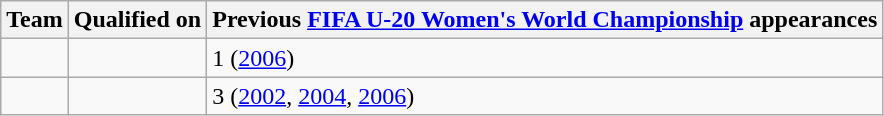<table class="wikitable sortable" style="text-align: left;">
<tr>
<th>Team</th>
<th>Qualified on</th>
<th>Previous <a href='#'>FIFA U-20 Women's World Championship</a> appearances</th>
</tr>
<tr>
<td></td>
<td></td>
<td>1 (<a href='#'>2006</a>)</td>
</tr>
<tr>
<td></td>
<td></td>
<td>3 (<a href='#'>2002</a>, <a href='#'>2004</a>, <a href='#'>2006</a>)</td>
</tr>
</table>
